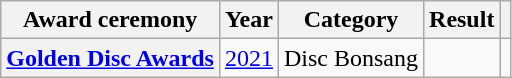<table class="wikitable plainrowheaders" style="text-align:center;">
<tr>
<th scope="col">Award ceremony</th>
<th scope="col">Year</th>
<th scope="col">Category</th>
<th scope="col">Result</th>
<th scope="col"></th>
</tr>
<tr>
<th scope="row"><a href='#'>Golden Disc Awards</a></th>
<td><a href='#'>2021</a></td>
<td>Disc Bonsang</td>
<td></td>
<td></td>
</tr>
</table>
